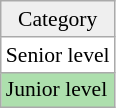<table class=wikitable style=font-size:90%;>
<tr align=center>
<td style="background:#efefef;">Category</td>
</tr>
<tr style="background:white;">
<td>Senior level</td>
</tr>
<tr style="background:#addfad;">
<td>Junior level</td>
</tr>
</table>
